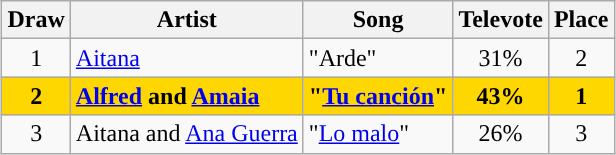<table class="sortable wikitable" style="margin: 1em auto 1em auto; text-align:center">
<tr>
<th>Draw</th>
<th>Artist</th>
<th>Song</th>
<th>Televote</th>
<th>Place</th>
</tr>
<tr>
<td>1</td>
<td align="left"><a href='#'>Aitana</a></td>
<td align="left">"Arde"</td>
<td>31%</td>
<td>2</td>
</tr>
<tr style="font-weight:bold; background:gold">
<td>2</td>
<td align="left"><a href='#'>Alfred</a> and <a href='#'>Amaia</a></td>
<td align="left">"<a href='#'>Tu canción</a>"</td>
<td>43%</td>
<td>1</td>
</tr>
<tr>
<td>3</td>
<td align="left">Aitana and <a href='#'>Ana Guerra</a></td>
<td align="left">"<a href='#'>Lo malo</a>"</td>
<td>26%</td>
<td>3</td>
</tr>
</table>
